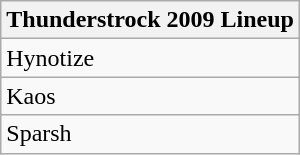<table class="wikitable">
<tr>
<th>Thunderstrock 2009 Lineup</th>
</tr>
<tr>
<td>Hynotize</td>
</tr>
<tr>
<td>Kaos</td>
</tr>
<tr>
<td>Sparsh</td>
</tr>
</table>
